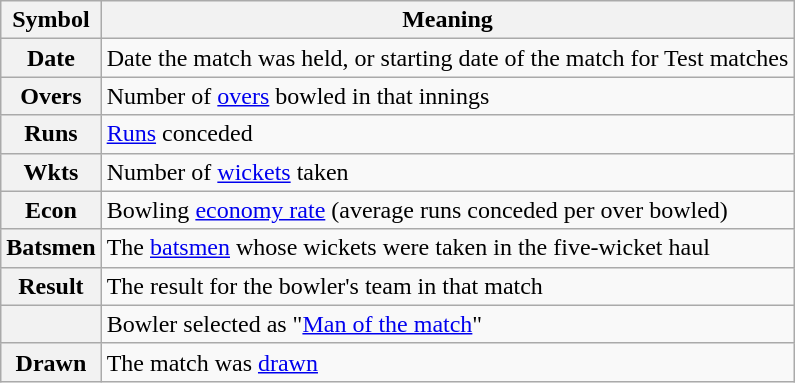<table class="wikitable plainrowheaders" border="1">
<tr>
<th>Symbol</th>
<th>Meaning</th>
</tr>
<tr>
<th scope="row">Date</th>
<td>Date the match was held, or starting date of the match for Test matches</td>
</tr>
<tr>
<th scope="row">Overs</th>
<td>Number of <a href='#'>overs</a> bowled in that innings</td>
</tr>
<tr>
<th scope="row">Runs</th>
<td><a href='#'>Runs</a> conceded</td>
</tr>
<tr>
<th scope="row">Wkts</th>
<td>Number of <a href='#'>wickets</a> taken</td>
</tr>
<tr>
<th scope="row">Econ</th>
<td>Bowling <a href='#'>economy rate</a> (average runs conceded per over bowled)</td>
</tr>
<tr>
<th scope="row">Batsmen</th>
<td>The <a href='#'>batsmen</a> whose wickets were taken in the five-wicket haul</td>
</tr>
<tr>
<th scope="row">Result</th>
<td>The result for the bowler's team in that match</td>
</tr>
<tr>
<th scope="row"></th>
<td>Bowler selected as "<a href='#'>Man of the match</a>"</td>
</tr>
<tr>
<th scope="row">Drawn</th>
<td>The match was <a href='#'>drawn</a></td>
</tr>
</table>
